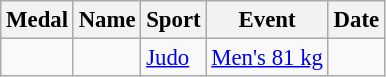<table class="wikitable sortable"  style="font-size:95%">
<tr>
<th>Medal</th>
<th>Name</th>
<th>Sport</th>
<th>Event</th>
<th>Date</th>
</tr>
<tr>
<td></td>
<td></td>
<td><a href='#'>Judo</a></td>
<td><a href='#'>Men's 81 kg</a></td>
<td></td>
</tr>
</table>
